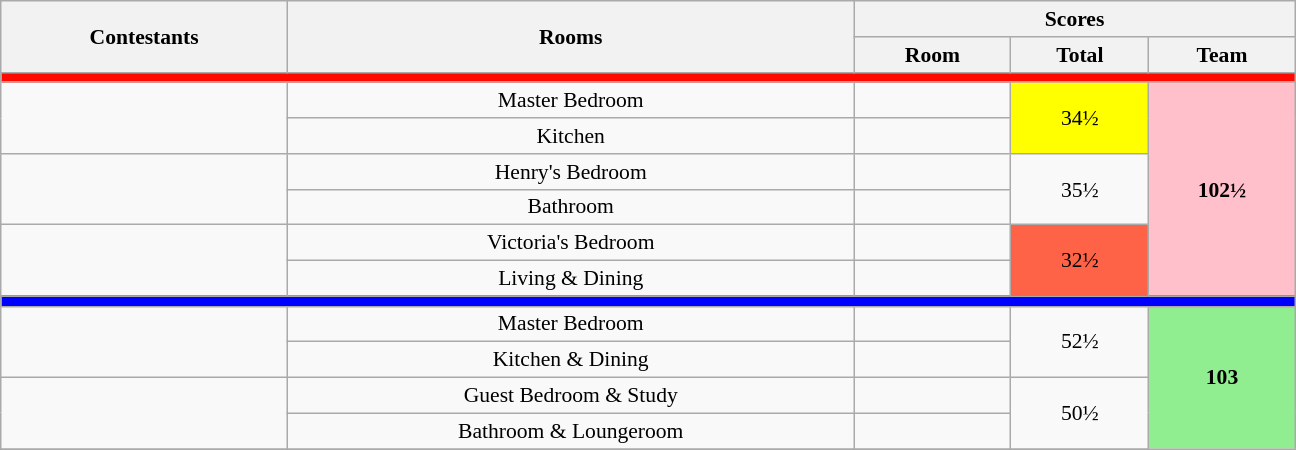<table class="wikitable plainrowheaders" style="text-align:center; font-size:90%; width:60em;">
<tr>
<th rowspan="2">Contestants</th>
<th rowspan="2">Rooms</th>
<th colspan="3">Scores</th>
</tr>
<tr>
<th>Room</th>
<th>Total</th>
<th>Team</th>
</tr>
<tr>
<td colspan="6" style="background:#FF0800; color:white;"> </td>
</tr>
<tr>
<td rowspan="2"></td>
<td>Master Bedroom</td>
<td></td>
<td rowspan="2" style="background:#FFFF00">34½</td>
<th rowspan="6" style="background:#FFC0CB">102½</th>
</tr>
<tr>
<td>Kitchen</td>
<td></td>
</tr>
<tr>
<td rowspan="2"></td>
<td>Henry's Bedroom</td>
<td></td>
<td rowspan="2">35½</td>
</tr>
<tr>
<td>Bathroom</td>
<td></td>
</tr>
<tr>
<td rowspan="2"></td>
<td>Victoria's Bedroom</td>
<td></td>
<td rowspan="2" style="background:tomato">32½</td>
</tr>
<tr>
<td>Living & Dining</td>
<td></td>
</tr>
<tr>
<td colspan="6" style="background:blue; color:white;"> </td>
</tr>
<tr>
<td rowspan="2"></td>
<td>Master Bedroom</td>
<td></td>
<td rowspan="2">52½</td>
<th rowspan="6" style="background:#90EE90">103</th>
</tr>
<tr>
<td>Kitchen & Dining</td>
<td></td>
</tr>
<tr>
<td rowspan="2"></td>
<td>Guest Bedroom & Study</td>
<td></td>
<td rowspan="2">50½</td>
</tr>
<tr>
<td>Bathroom & Loungeroom</td>
<td></td>
</tr>
<tr>
</tr>
</table>
